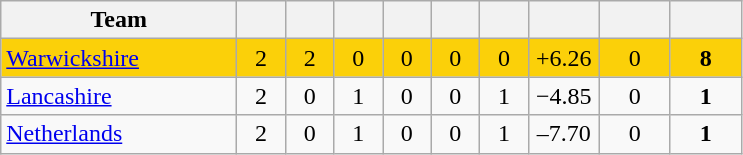<table class="wikitable" style="text-align:center">
<tr>
<th width="150">Team</th>
<th width="25"></th>
<th width="25"></th>
<th width="25"></th>
<th width="25"></th>
<th width="25"></th>
<th width="25"></th>
<th width="40"></th>
<th width="40"></th>
<th width="40"></th>
</tr>
<tr style="background:#fbd009">
<td style="text-align:left"><a href='#'>Warwickshire</a></td>
<td>2</td>
<td>2</td>
<td>0</td>
<td>0</td>
<td>0</td>
<td>0</td>
<td>+6.26</td>
<td>0</td>
<td><strong>8</strong></td>
</tr>
<tr>
<td style="text-align:left"><a href='#'>Lancashire</a></td>
<td>2</td>
<td>0</td>
<td>1</td>
<td>0</td>
<td>0</td>
<td>1</td>
<td>−4.85</td>
<td>0</td>
<td><strong>1</strong></td>
</tr>
<tr>
<td style="text-align:left"><a href='#'>Netherlands</a></td>
<td>2</td>
<td>0</td>
<td>1</td>
<td>0</td>
<td>0</td>
<td>1</td>
<td>–7.70</td>
<td>0</td>
<td><strong>1</strong></td>
</tr>
</table>
